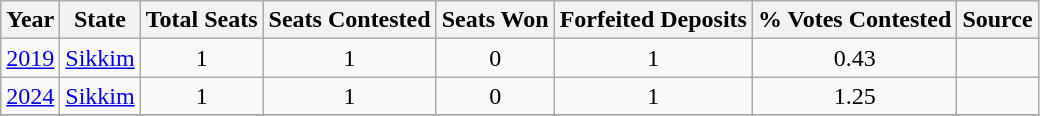<table class="wikitable" style="text-align:center;">
<tr>
<th>Year</th>
<th>State</th>
<th>Total Seats</th>
<th>Seats Contested</th>
<th>Seats Won</th>
<th>Forfeited Deposits</th>
<th>% Votes Contested</th>
<th>Source</th>
</tr>
<tr>
<td><a href='#'>2019</a></td>
<td><a href='#'>Sikkim</a></td>
<td>1</td>
<td>1</td>
<td>0</td>
<td>1</td>
<td>0.43</td>
<td></td>
</tr>
<tr>
<td><a href='#'>2024</a></td>
<td><a href='#'>Sikkim</a></td>
<td>1</td>
<td>1</td>
<td>0</td>
<td>1</td>
<td>1.25</td>
<td></td>
</tr>
<tr>
</tr>
</table>
